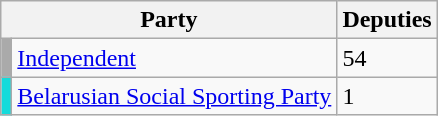<table class="wikitable">
<tr>
<th colspan=2>Party</th>
<th>Deputies</th>
</tr>
<tr>
<td style="background:#AAAAAA"></td>
<td><a href='#'>Independent</a></td>
<td>54</td>
</tr>
<tr>
<td style="background:#14DBDB"></td>
<td><a href='#'>Belarusian Social Sporting Party</a></td>
<td>1</td>
</tr>
</table>
